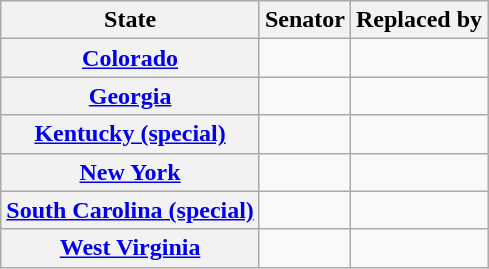<table class="wikitable sortable plainrowheaders">
<tr>
<th scope="col">State</th>
<th scope="col">Senator</th>
<th scope="col">Replaced by</th>
</tr>
<tr>
<th><a href='#'>Colorado</a></th>
<td></td>
<td></td>
</tr>
<tr>
<th><a href='#'>Georgia</a></th>
<td></td>
<td></td>
</tr>
<tr>
<th><a href='#'>Kentucky (special)</a></th>
<td></td>
<td></td>
</tr>
<tr>
<th><a href='#'>New York</a></th>
<td></td>
<td></td>
</tr>
<tr>
<th><a href='#'>South Carolina (special)</a></th>
<td></td>
<td></td>
</tr>
<tr>
<th><a href='#'>West Virginia</a></th>
<td></td>
<td></td>
</tr>
</table>
